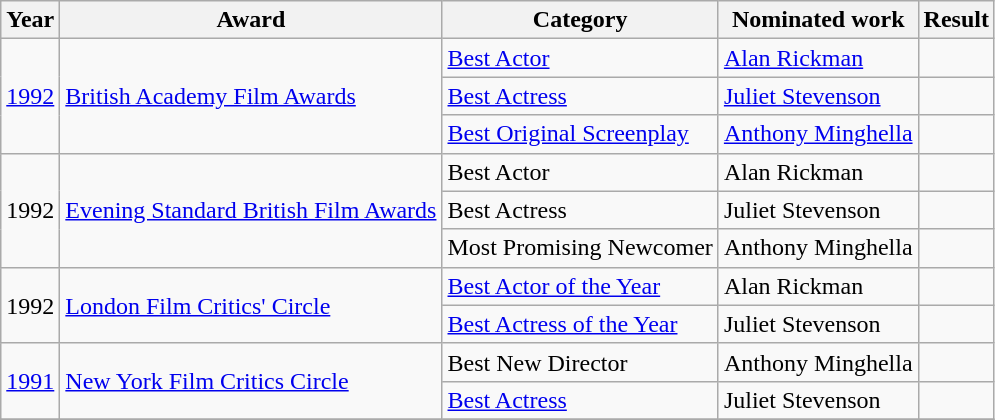<table class="wikitable sortable">
<tr>
<th>Year</th>
<th>Award</th>
<th>Category</th>
<th>Nominated work</th>
<th>Result</th>
</tr>
<tr>
<td rowspan=3><a href='#'>1992</a></td>
<td rowspan=3><a href='#'>British Academy Film Awards</a></td>
<td><a href='#'>Best Actor</a></td>
<td><a href='#'>Alan Rickman</a></td>
<td></td>
</tr>
<tr>
<td><a href='#'>Best Actress</a></td>
<td><a href='#'>Juliet Stevenson</a></td>
<td></td>
</tr>
<tr>
<td><a href='#'>Best Original Screenplay</a></td>
<td><a href='#'>Anthony Minghella</a></td>
<td></td>
</tr>
<tr>
<td rowspan=3>1992</td>
<td rowspan=3><a href='#'>Evening Standard British Film Awards</a></td>
<td>Best Actor</td>
<td>Alan Rickman</td>
<td></td>
</tr>
<tr>
<td>Best Actress</td>
<td>Juliet Stevenson</td>
<td></td>
</tr>
<tr>
<td>Most Promising Newcomer</td>
<td>Anthony Minghella</td>
<td></td>
</tr>
<tr>
<td rowspan=2>1992</td>
<td rowspan=2><a href='#'>London Film Critics' Circle</a></td>
<td><a href='#'>Best Actor of the Year</a></td>
<td>Alan Rickman</td>
<td></td>
</tr>
<tr>
<td><a href='#'>Best Actress of the Year</a></td>
<td>Juliet Stevenson</td>
<td></td>
</tr>
<tr>
<td rowspan=2><a href='#'>1991</a></td>
<td rowspan=2><a href='#'>New York Film Critics Circle</a></td>
<td>Best New Director</td>
<td>Anthony Minghella</td>
<td></td>
</tr>
<tr>
<td><a href='#'>Best Actress</a></td>
<td>Juliet Stevenson</td>
<td></td>
</tr>
<tr>
</tr>
</table>
